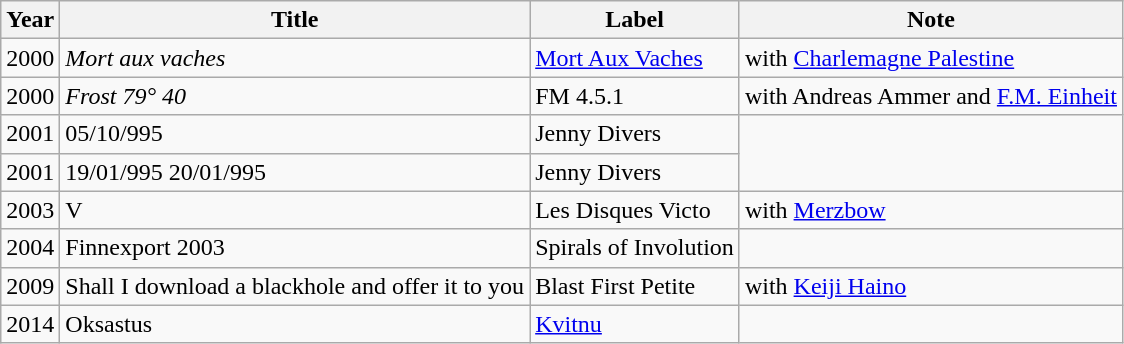<table class="wikitable">
<tr>
<th>Year</th>
<th>Title</th>
<th>Label</th>
<th>Note</th>
</tr>
<tr>
<td>2000</td>
<td><em>Mort aux vaches</em></td>
<td><a href='#'>Mort Aux Vaches</a></td>
<td>with <a href='#'>Charlemagne Palestine</a></td>
</tr>
<tr>
<td>2000</td>
<td><em>Frost 79° 40<strong></td>
<td>FM 4.5.1</td>
<td>with Andreas Ammer and <a href='#'>F.M. Einheit</a></td>
</tr>
<tr>
<td>2001</td>
<td></em>05/10/995<em></td>
<td>Jenny Divers</td>
</tr>
<tr>
<td>2001</td>
<td></em>19/01/995 20/01/995<em></td>
<td>Jenny Divers</td>
</tr>
<tr>
<td>2003</td>
<td></em>V<em></td>
<td>Les Disques Victo</td>
<td>with <a href='#'>Merzbow</a></td>
</tr>
<tr>
<td>2004</td>
<td></em>Finnexport 2003<em></td>
<td>Spirals of Involution</td>
</tr>
<tr>
<td>2009</td>
<td></em>Shall I download a blackhole and offer it to you<em></td>
<td>Blast First Petite</td>
<td>with <a href='#'>Keiji Haino</a></td>
</tr>
<tr>
<td>2014</td>
<td></em>Oksastus<em></td>
<td><a href='#'>Kvitnu</a></td>
</tr>
</table>
